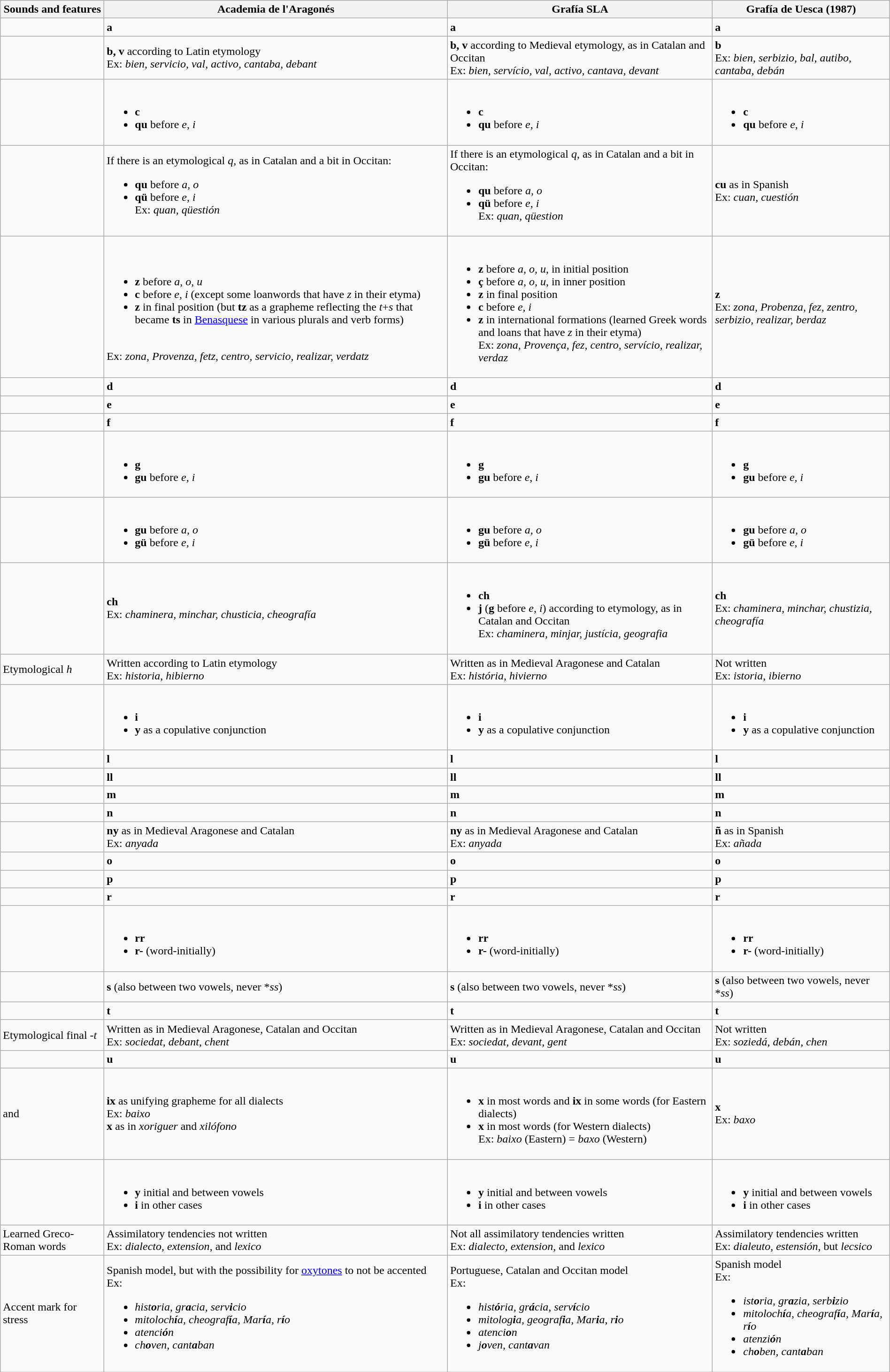<table class="wikitable" style="margin: 1em auto;">
<tr>
<th>Sounds and features</th>
<th>Academia de l'Aragonés</th>
<th>Grafía SLA</th>
<th>Grafía de Uesca (1987)</th>
</tr>
<tr>
<td></td>
<td><strong>a</strong></td>
<td><strong>a</strong></td>
<td><strong>a</strong></td>
</tr>
<tr>
<td></td>
<td><strong>b, v</strong> according to Latin etymology <br>Ex: <em>bien, servicio, val, activo, cantaba, debant</em></td>
<td><strong>b, v</strong> according to Medieval etymology, as in Catalan and Occitan<br>Ex: <em>bien, servício, val, activo, cantava, devant</em></td>
<td><strong>b</strong><br>Ex: <em>bien, serbizio, bal, autibo, cantaba, debán</em></td>
</tr>
<tr>
<td></td>
<td><br><ul><li><strong>c</strong></li><li><strong>qu</strong> before <em>e, i</em></li></ul></td>
<td><br><ul><li><strong>c</strong></li><li><strong>qu</strong> before  <em>e, i</em></li></ul></td>
<td><br><ul><li><strong>c</strong></li><li><strong>qu</strong> before  <em>e, i</em></li></ul></td>
</tr>
<tr>
<td></td>
<td>If there is an etymological <em>q</em>, as in Catalan and a bit in Occitan:<br><ul><li><strong>qu</strong> before <em>a, o</em></li><li><strong>qü</strong> before <em>e, i</em><br>Ex: <em>quan, qüestión</em></li></ul></td>
<td>If there is an etymological <em>q</em>, as in Catalan and a bit in Occitan:<br><ul><li><strong>qu</strong> before <em>a, o</em></li><li><strong>qü</strong> before <em>e, i</em><br>Ex: <em>quan, qüestion</em></li></ul></td>
<td><strong>cu</strong> as in Spanish<br>Ex: <em>cuan, cuestión</em></td>
</tr>
<tr>
<td></td>
<td><br><ul><li><strong>z</strong> before  <em>a, o, u</em></li><li><strong>c</strong> before  <em>e, i</em> (except some loanwords that have <em>z</em> in their etyma)</li><li><strong>z</strong> in final position  (but <strong>tz</strong> as a grapheme reflecting the <em>t</em>+<em>s</em> that became <strong>ts</strong> in <a href='#'>Benasquese</a> in various plurals and verb forms)</li></ul><br>Ex: <em>zona, Provenza, fetz, centro, servicio, realizar, verdatz</em></td>
<td><br><ul><li><strong>z</strong> before <em>a, o, u</em>, in initial position</li><li><strong>ç</strong> before  <em>a, o, u</em>, in inner position</li><li><strong>z</strong> in final position</li><li><strong>c</strong> before  <em>e, i</em></li><li><strong>z</strong> in international formations (learned Greek words and loans that have <em>z</em> in their etyma)<br>Ex: <em>zona, Provença, fez, centro, servício, realizar, verdaz</em></li></ul></td>
<td><strong>z</strong><br>Ex: <em>zona, Probenza, fez, zentro, serbizio, realizar, berdaz</em></td>
</tr>
<tr>
<td></td>
<td><strong>d</strong></td>
<td><strong>d</strong></td>
<td><strong>d</strong></td>
</tr>
<tr>
<td></td>
<td><strong>e</strong></td>
<td><strong>e</strong></td>
<td><strong>e</strong></td>
</tr>
<tr>
<td></td>
<td><strong>f</strong></td>
<td><strong>f</strong></td>
<td><strong>f</strong></td>
</tr>
<tr>
<td></td>
<td><br><ul><li><strong>g</strong></li><li><strong>gu</strong> before <em>e, i</em></li></ul></td>
<td><br><ul><li><strong>g</strong></li><li><strong>gu</strong> before <em>e, i</em></li></ul></td>
<td><br><ul><li><strong>g</strong></li><li><strong>gu</strong> before <em>e, i</em></li></ul></td>
</tr>
<tr>
<td></td>
<td><br><ul><li><strong>gu</strong> before <em>a, o</em></li><li><strong>gü</strong> before <em>e, i</em></li></ul></td>
<td><br><ul><li><strong>gu</strong> before <em>a, o</em></li><li><strong>gü</strong> before <em>e, i</em></li></ul></td>
<td><br><ul><li><strong>gu</strong> before <em>a, o</em></li><li><strong>gü</strong> before <em>e, i</em></li></ul></td>
</tr>
<tr>
<td></td>
<td><strong>ch</strong><br>Ex: <em>chaminera, minchar, chusticia, cheografía</em></td>
<td><br><ul><li><strong>ch</strong></li><li><strong>j</strong> (<strong>g</strong> before <em>e, i</em>) according to etymology, as in Catalan and Occitan<br>Ex: <em>chaminera, minjar, justícia, geografia</em></li></ul></td>
<td><strong>ch</strong><br>Ex: <em>chaminera, minchar, chustizia, cheografía</em></td>
</tr>
<tr>
<td>Etymological <em>h</em><br></td>
<td>Written according to Latin etymology<br>Ex: <em>historia</em>, <em>hibierno</em></td>
<td>Written as in Medieval Aragonese and Catalan<br>Ex: <em>história</em>, <em>hivierno</em></td>
<td>Not written<br>Ex: <em>istoria</em>, <em>ibierno</em></td>
</tr>
<tr>
<td></td>
<td><br><ul><li><strong>i</strong></li><li><strong>y</strong> as a copulative conjunction</li></ul></td>
<td><br><ul><li><strong>i</strong></li><li><strong>y</strong> as a copulative conjunction</li></ul></td>
<td><br><ul><li><strong>i</strong></li><li><strong>y</strong> as a copulative conjunction</li></ul></td>
</tr>
<tr>
<td></td>
<td><strong>l</strong></td>
<td><strong>l</strong></td>
<td><strong>l</strong></td>
</tr>
<tr>
<td></td>
<td><strong>ll</strong></td>
<td><strong>ll</strong></td>
<td><strong>ll</strong></td>
</tr>
<tr>
<td></td>
<td><strong>m</strong></td>
<td><strong>m</strong></td>
<td><strong>m</strong></td>
</tr>
<tr>
<td></td>
<td><strong>n</strong></td>
<td><strong>n</strong></td>
<td><strong>n</strong></td>
</tr>
<tr>
<td></td>
<td><strong>ny</strong> as in Medieval Aragonese and Catalan<br>Ex: <em>anyada</em></td>
<td><strong>ny</strong> as in Medieval Aragonese and Catalan<br>Ex: <em>anyada</em></td>
<td><strong>ñ</strong> as in Spanish<br>Ex: <em>añada</em></td>
</tr>
<tr>
<td></td>
<td><strong>o</strong></td>
<td><strong>o</strong></td>
<td><strong>o</strong></td>
</tr>
<tr>
<td></td>
<td><strong>p</strong></td>
<td><strong>p</strong></td>
<td><strong>p</strong></td>
</tr>
<tr>
<td></td>
<td><strong>r</strong></td>
<td><strong>r</strong></td>
<td><strong>r</strong></td>
</tr>
<tr>
<td></td>
<td><br><ul><li><strong>rr</strong></li><li><strong>r-</strong> (word-initially)</li></ul></td>
<td><br><ul><li><strong>rr</strong></li><li><strong>r-</strong> (word-initially)</li></ul></td>
<td><br><ul><li><strong>rr</strong></li><li><strong>r-</strong> (word-initially)</li></ul></td>
</tr>
<tr>
<td></td>
<td><strong>s</strong> (also between two vowels, never *<em>ss</em>)</td>
<td><strong>s</strong> (also between two vowels, never *<em>ss</em>)</td>
<td><strong>s</strong> (also between two vowels, never *<em>ss</em>)</td>
</tr>
<tr>
<td></td>
<td><strong>t</strong></td>
<td><strong>t</strong></td>
<td><strong>t</strong></td>
</tr>
<tr>
<td>Etymological final <em>-t</em><br></td>
<td>Written as in Medieval Aragonese, Catalan and Occitan<br>Ex: <em>sociedat, debant, chent</em></td>
<td>Written as in Medieval Aragonese, Catalan and Occitan<br>Ex: <em>sociedat, devant, gent</em></td>
<td>Not written<br>Ex: <em>soziedá, debán, chen</em></td>
</tr>
<tr>
<td></td>
<td><strong>u</strong></td>
<td><strong>u</strong></td>
<td><strong>u</strong></td>
</tr>
<tr>
<td> and </td>
<td><strong>ix</strong> as unifying grapheme for all dialects<br>Ex: <em>baixo</em><br><strong>x</strong> as in <em>xoriguer</em> and <em>xilófono</em></td>
<td><br><ul><li><strong>x</strong> in most words and <strong>ix</strong> in some words (for Eastern dialects)</li><li><strong>x</strong> in most words (for Western dialects)<br>Ex: <em>baixo</em> (Eastern) = <em>baxo</em> (Western)</li></ul></td>
<td><strong>x</strong><br>Ex: <em>baxo</em></td>
</tr>
<tr>
<td></td>
<td><br><ul><li><strong>y</strong> initial and between vowels</li><li><strong>i</strong> in other cases</li></ul></td>
<td><br><ul><li><strong>y</strong> initial and between vowels</li><li><strong>i</strong> in other cases</li></ul></td>
<td><br><ul><li><strong>y</strong> initial and between vowels</li><li><strong>i</strong> in other cases</li></ul></td>
</tr>
<tr>
<td>Learned Greco-Roman words</td>
<td>Assimilatory tendencies not written<br>Ex: <em>dialecto, extension</em>, and <em>lexico</em></td>
<td>Not all assimilatory tendencies written<br>Ex: <em>dialecto, extension</em>, and <em>lexico</em></td>
<td>Assimilatory tendencies written<br>Ex: <em>dialeuto, estensión</em>, but <em>lecsico</em></td>
</tr>
<tr>
<td>Accent mark for stress<br></td>
<td>Spanish model, but with the possibility for <a href='#'>oxytones</a> to not be accented<br>Ex:<br><ul><li><em>hist<strong>o</strong>ria, gr<strong>a</strong>cia, serv<strong>i</strong>cio</em></li><li><em>mitoloch<strong>í</strong>a, cheograf<strong>í</strong>a, Mar<strong>í</strong>a, r<strong>í</strong>o</em></li><li><em>atenci<strong>ó</strong>n</em></li><li><em>ch<strong>o</strong>ven, cant<strong>a</strong>ban</em></li></ul></td>
<td>Portuguese, Catalan and Occitan model<br>Ex:<br><ul><li><em>hist<strong>ó</strong>ria, gr<strong>á</strong>cia, serv<strong>í</strong>cio</em></li><li><em>mitolog<strong>i</strong>a, geograf<strong>i</strong>a, Mar<strong>i</strong>a, r<strong>i</strong>o</em></li><li><em>atenci<strong>o</strong>n</em></li><li><em>j<strong>o</strong>ven, cant<strong>a</strong>van</em></li></ul></td>
<td>Spanish model<br>Ex:<br><ul><li><em>ist<strong>o</strong>ria, gr<strong>a</strong>zia, serb<strong>i</strong>zio</em></li><li><em>mitoloch<strong>í</strong>a, cheograf<strong>í</strong>a, Mar<strong>í</strong>a, r<strong>í</strong>o</em></li><li><em>atenzi<strong>ó</strong>n</em></li><li><em>ch<strong>o</strong>ben, cant<strong>a</strong>ban</em></li></ul></td>
</tr>
</table>
